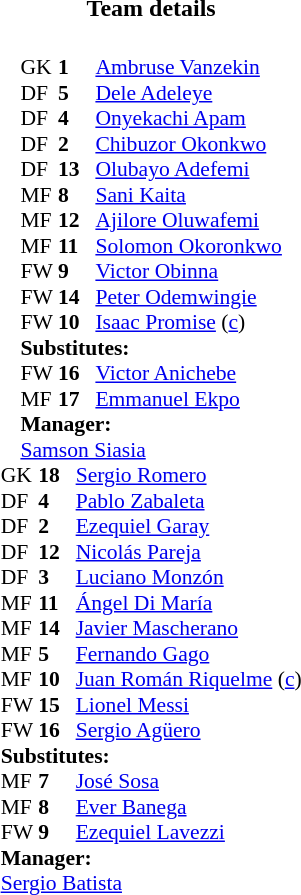<table width=92%>
<tr>
<th>Team details</th>
</tr>
<tr>
<td><br>

<table style="font-size:90%;margin-left:auto;margin-right:auto;" cellspacing="0" cellpadding="0">
<tr>
<th width="25"></th>
<th width="25"></th>
</tr>
<tr>
<td>GK</td>
<td><strong>1</strong></td>
<td><a href='#'>Ambruse Vanzekin</a></td>
</tr>
<tr>
<td>DF</td>
<td><strong>5</strong></td>
<td><a href='#'>Dele Adeleye</a></td>
</tr>
<tr>
<td>DF</td>
<td><strong>4</strong></td>
<td><a href='#'>Onyekachi Apam</a> </td>
</tr>
<tr>
<td>DF</td>
<td><strong>2</strong></td>
<td><a href='#'>Chibuzor Okonkwo</a></td>
</tr>
<tr>
<td>DF</td>
<td><strong>13</strong></td>
<td><a href='#'>Olubayo Adefemi</a></td>
</tr>
<tr>
<td>MF</td>
<td><strong>8</strong></td>
<td><a href='#'>Sani Kaita</a></td>
</tr>
<tr>
<td>MF</td>
<td><strong>12</strong></td>
<td><a href='#'>Ajilore Oluwafemi</a></td>
</tr>
<tr>
<td>MF</td>
<td><strong>11</strong></td>
<td><a href='#'>Solomon Okoronkwo</a></td>
<td></td>
<td></td>
</tr>
<tr>
<td>FW</td>
<td><strong>9</strong></td>
<td><a href='#'>Victor Obinna</a> </td>
</tr>
<tr>
<td>FW</td>
<td><strong>14</strong></td>
<td><a href='#'>Peter Odemwingie</a></td>
</tr>
<tr>
<td>FW</td>
<td><strong>10</strong></td>
<td><a href='#'>Isaac Promise</a> (<a href='#'>c</a>)</td>
<td></td>
<td></td>
</tr>
<tr>
<td colspan=3><strong>Substitutes:</strong></td>
</tr>
<tr>
<td>FW</td>
<td><strong>16</strong></td>
<td><a href='#'>Victor Anichebe</a></td>
<td></td>
<td></td>
</tr>
<tr>
<td>MF</td>
<td><strong>17</strong></td>
<td><a href='#'>Emmanuel Ekpo</a></td>
<td></td>
<td></td>
</tr>
<tr>
<td colspan=3><strong>Manager:</strong></td>
</tr>
<tr>
<td colspan=4> <a href='#'>Samson Siasia</a></td>
</tr>
</table>

<table style="font-size:90%;margin-left:auto;margin-right:auto;" cellspacing="0" cellpadding="0">
<tr>
<th width="25"></th>
<th width="25"></th>
</tr>
<tr>
<td>GK</td>
<td><strong>18</strong></td>
<td><a href='#'>Sergio Romero</a></td>
</tr>
<tr>
<td>DF</td>
<td><strong>4</strong></td>
<td><a href='#'>Pablo Zabaleta</a></td>
</tr>
<tr>
<td>DF</td>
<td><strong>2</strong></td>
<td><a href='#'>Ezequiel Garay</a></td>
</tr>
<tr>
<td>DF</td>
<td><strong>12</strong></td>
<td><a href='#'>Nicolás Pareja</a></td>
</tr>
<tr>
<td>DF</td>
<td><strong>3</strong></td>
<td><a href='#'>Luciano Monzón</a> </td>
</tr>
<tr>
<td>MF</td>
<td><strong>11</strong></td>
<td><a href='#'>Ángel Di María</a></td>
<td></td>
<td></td>
</tr>
<tr>
<td>MF</td>
<td><strong>14</strong></td>
<td><a href='#'>Javier Mascherano</a></td>
</tr>
<tr>
<td>MF</td>
<td><strong>5</strong></td>
<td><a href='#'>Fernando Gago</a></td>
</tr>
<tr>
<td>MF</td>
<td><strong>10</strong></td>
<td><a href='#'>Juan Román Riquelme</a> (<a href='#'>c</a>) </td>
</tr>
<tr>
<td>FW</td>
<td><strong>15</strong></td>
<td><a href='#'>Lionel Messi</a></td>
<td></td>
<td></td>
</tr>
<tr>
<td>FW</td>
<td><strong>16</strong></td>
<td><a href='#'>Sergio Agüero</a></td>
<td></td>
<td></td>
</tr>
<tr>
<td colspan=3><strong>Substitutes:</strong></td>
</tr>
<tr>
<td>MF</td>
<td><strong>7</strong></td>
<td><a href='#'>José Sosa</a></td>
<td></td>
<td></td>
</tr>
<tr>
<td>MF</td>
<td><strong>8</strong></td>
<td><a href='#'>Ever Banega</a></td>
<td></td>
<td></td>
</tr>
<tr>
<td>FW</td>
<td><strong>9</strong></td>
<td><a href='#'>Ezequiel Lavezzi</a></td>
<td></td>
<td></td>
</tr>
<tr>
<td colspan=3><strong>Manager:</strong></td>
</tr>
<tr>
<td colspan=4> <a href='#'>Sergio Batista</a></td>
</tr>
</table>
</td>
</tr>
</table>
